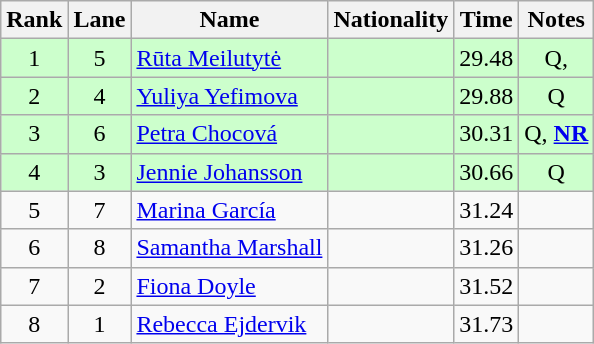<table class="wikitable sortable" style="text-align:center">
<tr>
<th>Rank</th>
<th>Lane</th>
<th>Name</th>
<th>Nationality</th>
<th>Time</th>
<th>Notes</th>
</tr>
<tr bgcolor=ccffcc>
<td>1</td>
<td>5</td>
<td align=left><a href='#'>Rūta Meilutytė</a></td>
<td align=left></td>
<td>29.48</td>
<td>Q, </td>
</tr>
<tr bgcolor=ccffcc>
<td>2</td>
<td>4</td>
<td align=left><a href='#'>Yuliya Yefimova</a></td>
<td align=left></td>
<td>29.88</td>
<td>Q</td>
</tr>
<tr bgcolor=ccffcc>
<td>3</td>
<td>6</td>
<td align=left><a href='#'>Petra Chocová</a></td>
<td align=left></td>
<td>30.31</td>
<td>Q, <strong><a href='#'>NR</a></strong></td>
</tr>
<tr bgcolor=ccffcc>
<td>4</td>
<td>3</td>
<td align=left><a href='#'>Jennie Johansson</a></td>
<td align=left></td>
<td>30.66</td>
<td>Q</td>
</tr>
<tr>
<td>5</td>
<td>7</td>
<td align=left><a href='#'>Marina García</a></td>
<td align=left></td>
<td>31.24</td>
<td></td>
</tr>
<tr>
<td>6</td>
<td>8</td>
<td align=left><a href='#'>Samantha Marshall</a></td>
<td align=left></td>
<td>31.26</td>
<td></td>
</tr>
<tr>
<td>7</td>
<td>2</td>
<td align=left><a href='#'>Fiona Doyle</a></td>
<td align=left></td>
<td>31.52</td>
<td></td>
</tr>
<tr>
<td>8</td>
<td>1</td>
<td align=left><a href='#'>Rebecca Ejdervik</a></td>
<td align=left></td>
<td>31.73</td>
<td></td>
</tr>
</table>
